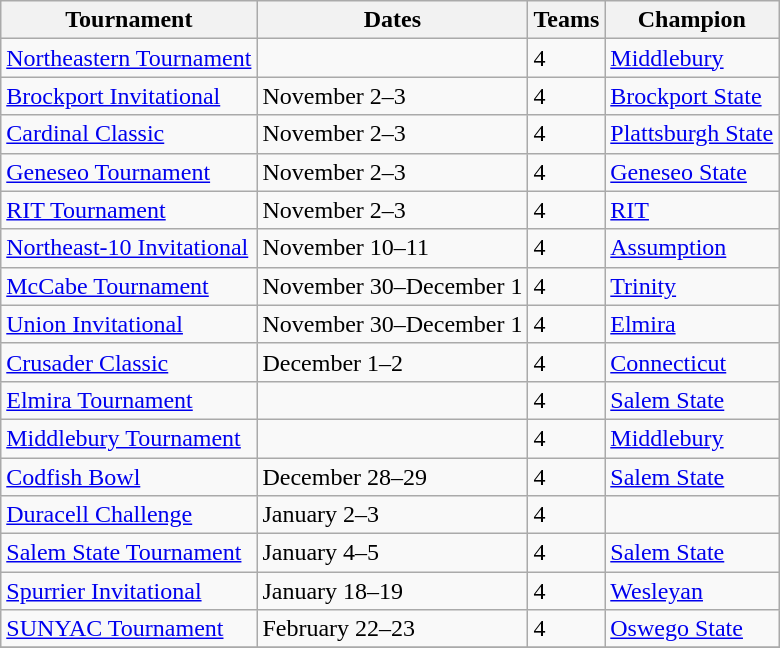<table class="wikitable">
<tr>
<th>Tournament</th>
<th>Dates</th>
<th>Teams</th>
<th>Champion</th>
</tr>
<tr>
<td><a href='#'>Northeastern Tournament</a></td>
<td></td>
<td>4</td>
<td><a href='#'>Middlebury</a></td>
</tr>
<tr>
<td><a href='#'>Brockport Invitational</a></td>
<td>November 2–3</td>
<td>4</td>
<td><a href='#'>Brockport State</a></td>
</tr>
<tr>
<td><a href='#'>Cardinal Classic</a></td>
<td>November 2–3</td>
<td>4</td>
<td><a href='#'>Plattsburgh State</a></td>
</tr>
<tr>
<td><a href='#'>Geneseo Tournament</a></td>
<td>November 2–3</td>
<td>4</td>
<td><a href='#'>Geneseo State</a></td>
</tr>
<tr>
<td><a href='#'>RIT Tournament</a></td>
<td>November 2–3</td>
<td>4</td>
<td><a href='#'>RIT</a></td>
</tr>
<tr>
<td><a href='#'>Northeast-10 Invitational</a></td>
<td>November 10–11</td>
<td>4</td>
<td><a href='#'>Assumption</a></td>
</tr>
<tr>
<td><a href='#'>McCabe Tournament</a></td>
<td>November 30–December 1</td>
<td>4</td>
<td><a href='#'>Trinity</a></td>
</tr>
<tr>
<td><a href='#'>Union Invitational</a></td>
<td>November 30–December 1</td>
<td>4</td>
<td><a href='#'>Elmira</a></td>
</tr>
<tr>
<td><a href='#'>Crusader Classic</a></td>
<td>December 1–2</td>
<td>4</td>
<td><a href='#'>Connecticut</a></td>
</tr>
<tr>
<td><a href='#'>Elmira Tournament</a></td>
<td></td>
<td>4</td>
<td><a href='#'>Salem State</a></td>
</tr>
<tr>
<td><a href='#'>Middlebury Tournament</a></td>
<td></td>
<td>4</td>
<td><a href='#'>Middlebury</a></td>
</tr>
<tr>
<td><a href='#'>Codfish Bowl</a></td>
<td>December 28–29</td>
<td>4</td>
<td><a href='#'>Salem State</a></td>
</tr>
<tr>
<td><a href='#'>Duracell Challenge</a></td>
<td>January 2–3</td>
<td>4</td>
<td></td>
</tr>
<tr>
<td><a href='#'>Salem State Tournament</a></td>
<td>January 4–5</td>
<td>4</td>
<td><a href='#'>Salem State</a></td>
</tr>
<tr>
<td><a href='#'>Spurrier Invitational</a></td>
<td>January 18–19</td>
<td>4</td>
<td><a href='#'>Wesleyan</a></td>
</tr>
<tr>
<td><a href='#'>SUNYAC Tournament</a></td>
<td>February 22–23</td>
<td>4</td>
<td><a href='#'>Oswego State</a></td>
</tr>
<tr>
</tr>
</table>
